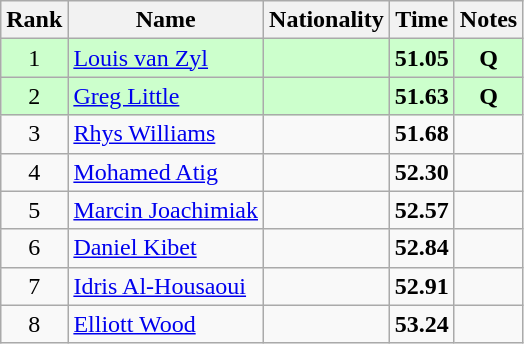<table class="wikitable sortable" style="text-align:center">
<tr>
<th>Rank</th>
<th>Name</th>
<th>Nationality</th>
<th>Time</th>
<th>Notes</th>
</tr>
<tr bgcolor=ccffcc>
<td>1</td>
<td align=left><a href='#'>Louis van Zyl</a></td>
<td align=left></td>
<td><strong>51.05</strong></td>
<td><strong>Q</strong></td>
</tr>
<tr bgcolor=ccffcc>
<td>2</td>
<td align=left><a href='#'>Greg Little</a></td>
<td align=left></td>
<td><strong>51.63</strong></td>
<td><strong>Q</strong></td>
</tr>
<tr>
<td>3</td>
<td align=left><a href='#'>Rhys Williams</a></td>
<td align=left></td>
<td><strong>51.68</strong></td>
<td></td>
</tr>
<tr>
<td>4</td>
<td align=left><a href='#'>Mohamed Atig</a></td>
<td align=left></td>
<td><strong>52.30</strong></td>
<td></td>
</tr>
<tr>
<td>5</td>
<td align=left><a href='#'>Marcin Joachimiak</a></td>
<td align=left></td>
<td><strong>52.57</strong></td>
<td></td>
</tr>
<tr>
<td>6</td>
<td align=left><a href='#'>Daniel Kibet</a></td>
<td align=left></td>
<td><strong>52.84</strong></td>
<td></td>
</tr>
<tr>
<td>7</td>
<td align=left><a href='#'>Idris Al-Housaoui</a></td>
<td align=left></td>
<td><strong>52.91</strong></td>
<td></td>
</tr>
<tr>
<td>8</td>
<td align=left><a href='#'>Elliott Wood</a></td>
<td align=left></td>
<td><strong>53.24</strong></td>
<td></td>
</tr>
</table>
